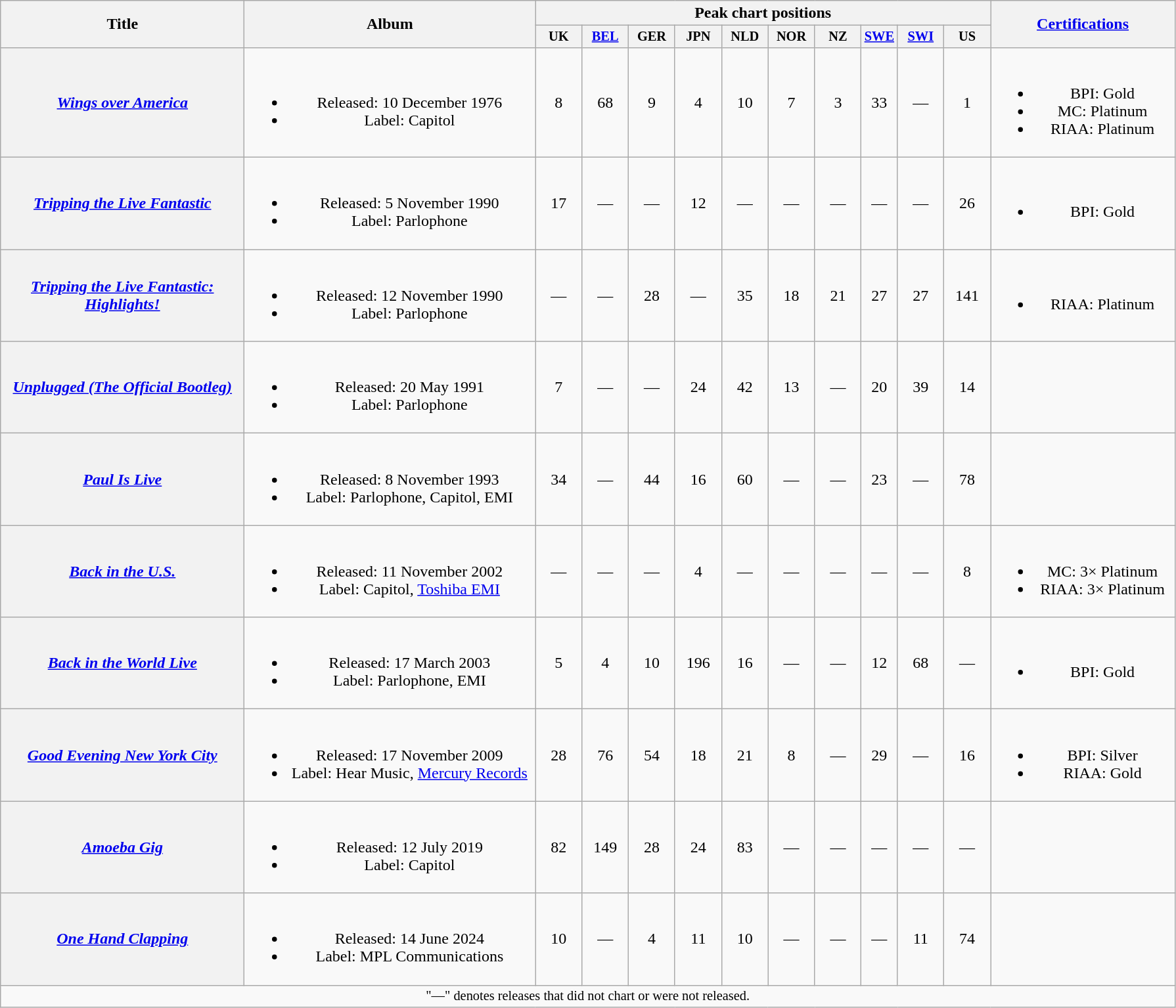<table class="wikitable plainrowheaders" style="text-align:center">
<tr>
<th scope="col" rowspan="2" style="width:15em">Title</th>
<th scope="col" rowspan="2" style="width:18em">Album</th>
<th scope="col" colspan="10">Peak chart positions</th>
<th scope="col" rowspan="2" style="width:180px;"><a href='#'>Certifications</a></th>
</tr>
<tr>
<th style="width:3em;font-size:85%">UK<br></th>
<th style="width:3em;font-size:85%"><a href='#'>BEL</a><br></th>
<th style="width:3em;font-size:85%">GER<br></th>
<th style="width:3em;font-size:85%">JPN<br></th>
<th style="width:3em;font-size:85%">NLD<br></th>
<th style="width:3em;font-size:85%">NOR<br></th>
<th style="width:3em;font-size:85%">NZ<br></th>
<th style="width:2em;font-size:85%"><a href='#'>SWE</a><br></th>
<th style="width:3em;font-size:85%"><a href='#'>SWI</a><br></th>
<th style="width:3em;font-size:85%">US<br></th>
</tr>
<tr>
<th scope="row"><em><a href='#'>Wings over America</a></em><br></th>
<td><br><ul><li>Released: 10 December 1976</li><li>Label: Capitol</li></ul></td>
<td>8</td>
<td>68<br></td>
<td>9</td>
<td>4</td>
<td>10</td>
<td>7</td>
<td>3</td>
<td>33</td>
<td>—</td>
<td>1</td>
<td><br><ul><li>BPI: Gold</li><li>MC: Platinum</li><li>RIAA: Platinum</li></ul></td>
</tr>
<tr>
<th scope="row"><em><a href='#'>Tripping the Live Fantastic</a></em></th>
<td><br><ul><li>Released: 5 November 1990</li><li>Label: Parlophone</li></ul></td>
<td>17</td>
<td>—</td>
<td>—</td>
<td>12</td>
<td>—</td>
<td>—</td>
<td>—</td>
<td>—</td>
<td>—</td>
<td>26</td>
<td><br><ul><li>BPI: Gold</li></ul></td>
</tr>
<tr>
<th scope="row"><em><a href='#'>Tripping the Live Fantastic: Highlights!</a></em></th>
<td><br><ul><li>Released: 12 November 1990</li><li>Label: Parlophone</li></ul></td>
<td>—</td>
<td>—</td>
<td>28</td>
<td>—</td>
<td>35</td>
<td>18</td>
<td>21</td>
<td>27</td>
<td>27</td>
<td>141</td>
<td><br><ul><li>RIAA: Platinum</li></ul></td>
</tr>
<tr>
<th scope="row"><em><a href='#'>Unplugged (The Official Bootleg)</a></em></th>
<td><br><ul><li>Released: 20 May 1991</li><li>Label: Parlophone</li></ul></td>
<td>7</td>
<td>—</td>
<td>—</td>
<td>24</td>
<td>42</td>
<td>13</td>
<td>—</td>
<td>20</td>
<td>39</td>
<td>14</td>
<td></td>
</tr>
<tr>
<th scope="row"><em><a href='#'>Paul Is Live</a></em></th>
<td><br><ul><li>Released: 8 November 1993</li><li>Label: Parlophone, Capitol, EMI</li></ul></td>
<td>34</td>
<td>—</td>
<td>44</td>
<td>16</td>
<td>60</td>
<td>—</td>
<td>—</td>
<td>23</td>
<td>—</td>
<td>78</td>
<td></td>
</tr>
<tr>
<th scope="row"><em><a href='#'>Back in the U.S.</a></em></th>
<td><br><ul><li>Released: 11 November 2002</li><li>Label: Capitol, <a href='#'>Toshiba EMI</a></li></ul></td>
<td>—</td>
<td>—</td>
<td>—</td>
<td>4</td>
<td>—</td>
<td>—</td>
<td>—</td>
<td>—</td>
<td>—</td>
<td>8</td>
<td><br><ul><li>MC: 3× Platinum</li><li>RIAA: 3× Platinum</li></ul></td>
</tr>
<tr>
<th scope="row"><em><a href='#'>Back in the World Live</a></em></th>
<td><br><ul><li>Released: 17 March 2003</li><li>Label: Parlophone, EMI</li></ul></td>
<td>5</td>
<td>4</td>
<td>10</td>
<td>196</td>
<td>16</td>
<td>—</td>
<td>—</td>
<td>12</td>
<td>68</td>
<td>—</td>
<td><br><ul><li>BPI: Gold</li></ul></td>
</tr>
<tr>
<th scope="row"><em><a href='#'>Good Evening New York City</a></em></th>
<td><br><ul><li>Released: 17 November 2009</li><li>Label: Hear Music, <a href='#'>Mercury Records</a></li></ul></td>
<td>28</td>
<td>76</td>
<td>54</td>
<td>18</td>
<td>21</td>
<td>8</td>
<td>—</td>
<td>29</td>
<td>—</td>
<td>16</td>
<td><br><ul><li>BPI: Silver</li><li>RIAA: Gold</li></ul></td>
</tr>
<tr>
<th scope="row"><em><a href='#'>Amoeba Gig</a></em></th>
<td><br><ul><li>Released: 12 July 2019</li><li>Label: Capitol</li></ul></td>
<td>82</td>
<td>149</td>
<td>28</td>
<td>24</td>
<td>83</td>
<td>—</td>
<td>—</td>
<td>—</td>
<td>—</td>
<td>—</td>
</tr>
<tr>
<th scope="row"><em><a href='#'>One Hand Clapping</a></em><br></th>
<td><br><ul><li>Released: 14 June 2024</li><li>Label: MPL Communications</li></ul></td>
<td>10</td>
<td>—</td>
<td>4</td>
<td>11</td>
<td>10</td>
<td>—</td>
<td>—</td>
<td>—</td>
<td>11</td>
<td>74<br></td>
<td></td>
</tr>
<tr>
<td colspan="100" style="text-align:center; font-size:85%;">"—" denotes releases that did not chart or were not released.</td>
</tr>
</table>
